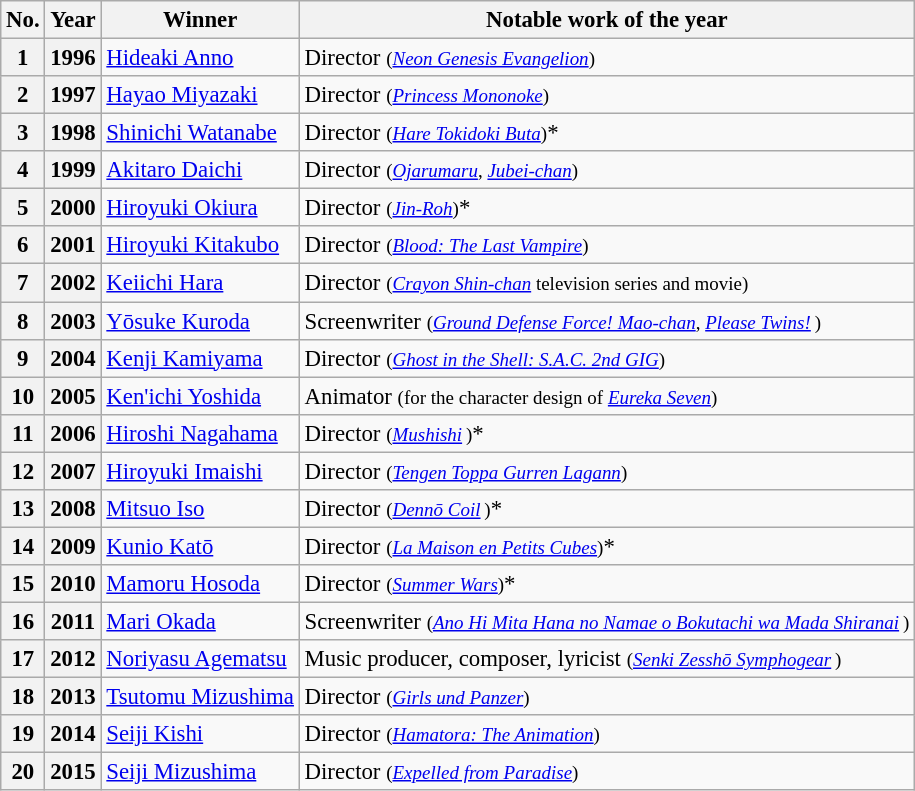<table class="wikitable" style="font-size: 95%;">
<tr>
<th>No.</th>
<th>Year</th>
<th>Winner</th>
<th>Notable work of the year</th>
</tr>
<tr>
<th>1</th>
<th>1996</th>
<td><a href='#'>Hideaki Anno</a></td>
<td>Director <small>(<em><a href='#'>Neon Genesis Evangelion</a></em>)</small></td>
</tr>
<tr>
<th>2</th>
<th>1997</th>
<td><a href='#'>Hayao Miyazaki</a></td>
<td>Director <small>(<em><a href='#'>Princess Mononoke</a></em>)</small></td>
</tr>
<tr>
<th>3</th>
<th>1998</th>
<td><a href='#'>Shinichi Watanabe</a></td>
<td>Director <small>(<em><a href='#'>Hare Tokidoki Buta</a></em>)</small>*</td>
</tr>
<tr>
<th>4</th>
<th>1999</th>
<td><a href='#'>Akitaro Daichi</a></td>
<td>Director <small>(<em><a href='#'>Ojarumaru</a></em>, <em><a href='#'>Jubei-chan</a></em>)</small></td>
</tr>
<tr>
<th>5</th>
<th>2000</th>
<td><a href='#'>Hiroyuki Okiura</a></td>
<td>Director <small>(<em><a href='#'>Jin-Roh</a></em>)</small>*</td>
</tr>
<tr>
<th>6</th>
<th>2001</th>
<td><a href='#'>Hiroyuki Kitakubo</a></td>
<td>Director <small>(<em><a href='#'>Blood: The Last Vampire</a></em>)</small></td>
</tr>
<tr>
<th>7</th>
<th>2002</th>
<td><a href='#'>Keiichi Hara</a></td>
<td>Director <small>(<em><a href='#'>Crayon Shin-chan</a></em> television series and movie)</small></td>
</tr>
<tr>
<th>8</th>
<th>2003</th>
<td><a href='#'>Yōsuke Kuroda</a></td>
<td>Screenwriter <small>(<em><a href='#'>Ground Defense Force! Mao-chan</a></em>, <em><a href='#'>Please Twins!</a></em> )</small></td>
</tr>
<tr>
<th>9</th>
<th>2004</th>
<td><a href='#'>Kenji Kamiyama</a></td>
<td>Director <small>(<em><a href='#'>Ghost in the Shell: S.A.C. 2nd GIG</a></em>)</small></td>
</tr>
<tr>
<th>10</th>
<th>2005</th>
<td><a href='#'>Ken'ichi Yoshida</a></td>
<td>Animator <small>(for the character design of <em><a href='#'>Eureka Seven</a></em>)</small></td>
</tr>
<tr>
<th>11</th>
<th>2006</th>
<td><a href='#'>Hiroshi Nagahama</a></td>
<td>Director <small>(<em><a href='#'>Mushishi</a></em> )</small>*</td>
</tr>
<tr>
<th>12</th>
<th>2007</th>
<td><a href='#'>Hiroyuki Imaishi</a></td>
<td>Director <small>(<em><a href='#'>Tengen Toppa Gurren Lagann</a></em>)</small></td>
</tr>
<tr>
<th>13</th>
<th>2008</th>
<td><a href='#'>Mitsuo Iso</a></td>
<td>Director <small>(<em><a href='#'>Dennō Coil</a></em> )</small>*</td>
</tr>
<tr>
<th>14</th>
<th>2009</th>
<td><a href='#'>Kunio Katō</a></td>
<td>Director <small>(<em><a href='#'>La Maison en Petits Cubes</a></em>)</small>*</td>
</tr>
<tr>
<th>15</th>
<th>2010</th>
<td><a href='#'>Mamoru Hosoda</a></td>
<td>Director <small>(<em><a href='#'>Summer Wars</a></em>)</small>*</td>
</tr>
<tr>
<th>16</th>
<th>2011</th>
<td><a href='#'>Mari Okada</a></td>
<td>Screenwriter <small>(<em><a href='#'>Ano Hi Mita Hana no Namae o Bokutachi wa Mada Shiranai</a></em> )</small></td>
</tr>
<tr>
<th>17</th>
<th>2012</th>
<td><a href='#'>Noriyasu Agematsu</a></td>
<td>Music producer, composer, lyricist <small>(<em><a href='#'>Senki Zesshō Symphogear</a></em> )</small></td>
</tr>
<tr>
<th>18</th>
<th>2013</th>
<td><a href='#'>Tsutomu Mizushima</a></td>
<td>Director <small>(<em><a href='#'>Girls und Panzer</a></em>)</small></td>
</tr>
<tr>
<th>19</th>
<th>2014</th>
<td><a href='#'>Seiji Kishi</a></td>
<td>Director <small>(<em><a href='#'>Hamatora: The Animation</a></em>)</small></td>
</tr>
<tr>
<th>20</th>
<th>2015</th>
<td><a href='#'>Seiji Mizushima</a></td>
<td>Director <small>(<em><a href='#'>Expelled from Paradise</a></em>)</small></td>
</tr>
</table>
